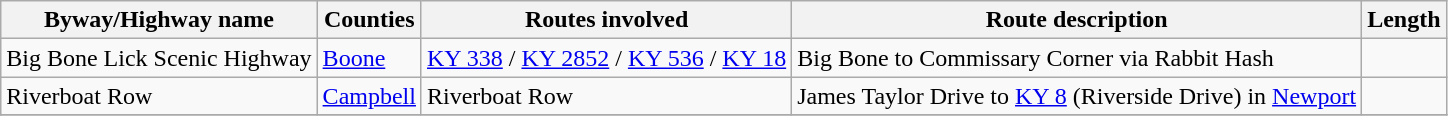<table class="wikitable">
<tr>
<th>Byway/Highway name </th>
<th>Counties</th>
<th>Routes involved</th>
<th>Route description</th>
<th>Length</th>
</tr>
<tr>
<td>Big Bone Lick Scenic Highway</td>
<td><a href='#'>Boone</a></td>
<td><a href='#'>KY 338</a> / <a href='#'>KY 2852</a> / <a href='#'>KY 536</a> / <a href='#'>KY 18</a></td>
<td>Big Bone to Commissary Corner via Rabbit Hash</td>
<td></td>
</tr>
<tr>
<td>Riverboat Row</td>
<td><a href='#'>Campbell</a></td>
<td>Riverboat Row</td>
<td>James Taylor Drive to <a href='#'>KY 8</a> (Riverside Drive) in <a href='#'>Newport</a></td>
<td></td>
</tr>
<tr>
</tr>
</table>
